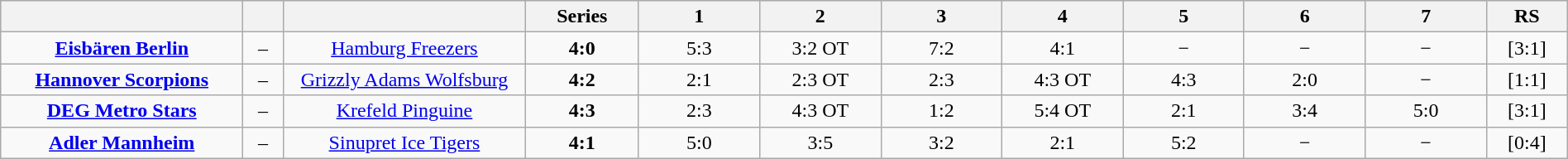<table class="wikitable" width="100%">
<tr style="background-color:#e0e0e0;">
<th style="width:15%;"></th>
<th style="width:2.5%;"></th>
<th style="width:15%;"></th>
<th style="width:7%;">Series</th>
<th style="width:7.5%;">1</th>
<th style="width:7.5%;">2</th>
<th style="width:7.5%;">3</th>
<th style="width:7.5%;">4</th>
<th style="width:7.5%;">5</th>
<th style="width:7.5%;">6</th>
<th style="width:7.5%;">7</th>
<th style="width:5%;">RS</th>
</tr>
<tr align="center">
<td><strong><a href='#'>Eisbären Berlin</a></strong></td>
<td>–</td>
<td><a href='#'>Hamburg Freezers</a></td>
<td align="center"><strong>4:0</strong></td>
<td>5:3</td>
<td>3:2 OT</td>
<td>7:2</td>
<td>4:1</td>
<td>−</td>
<td>−</td>
<td>−</td>
<td>[3:1]</td>
</tr>
<tr align="center">
<td><strong><a href='#'>Hannover Scorpions</a></strong></td>
<td>–</td>
<td><a href='#'>Grizzly Adams Wolfsburg</a></td>
<td align="center"><strong>4:2</strong></td>
<td>2:1</td>
<td>2:3 OT</td>
<td>2:3</td>
<td>4:3 OT</td>
<td>4:3</td>
<td>2:0</td>
<td>−</td>
<td>[1:1]</td>
</tr>
<tr align="center">
<td><strong><a href='#'>DEG Metro Stars</a></strong></td>
<td>–</td>
<td><a href='#'>Krefeld Pinguine</a></td>
<td align="center"><strong>4:3</strong></td>
<td>2:3</td>
<td>4:3 OT</td>
<td>1:2</td>
<td>5:4 OT</td>
<td>2:1</td>
<td>3:4</td>
<td>5:0</td>
<td>[3:1]</td>
</tr>
<tr align="center">
<td><strong><a href='#'>Adler Mannheim</a></strong></td>
<td>–</td>
<td><a href='#'>Sinupret Ice Tigers</a></td>
<td align="center"><strong>4:1</strong></td>
<td>5:0</td>
<td>3:5</td>
<td>3:2</td>
<td>2:1</td>
<td>5:2</td>
<td>−</td>
<td>−</td>
<td>[0:4]</td>
</tr>
</table>
